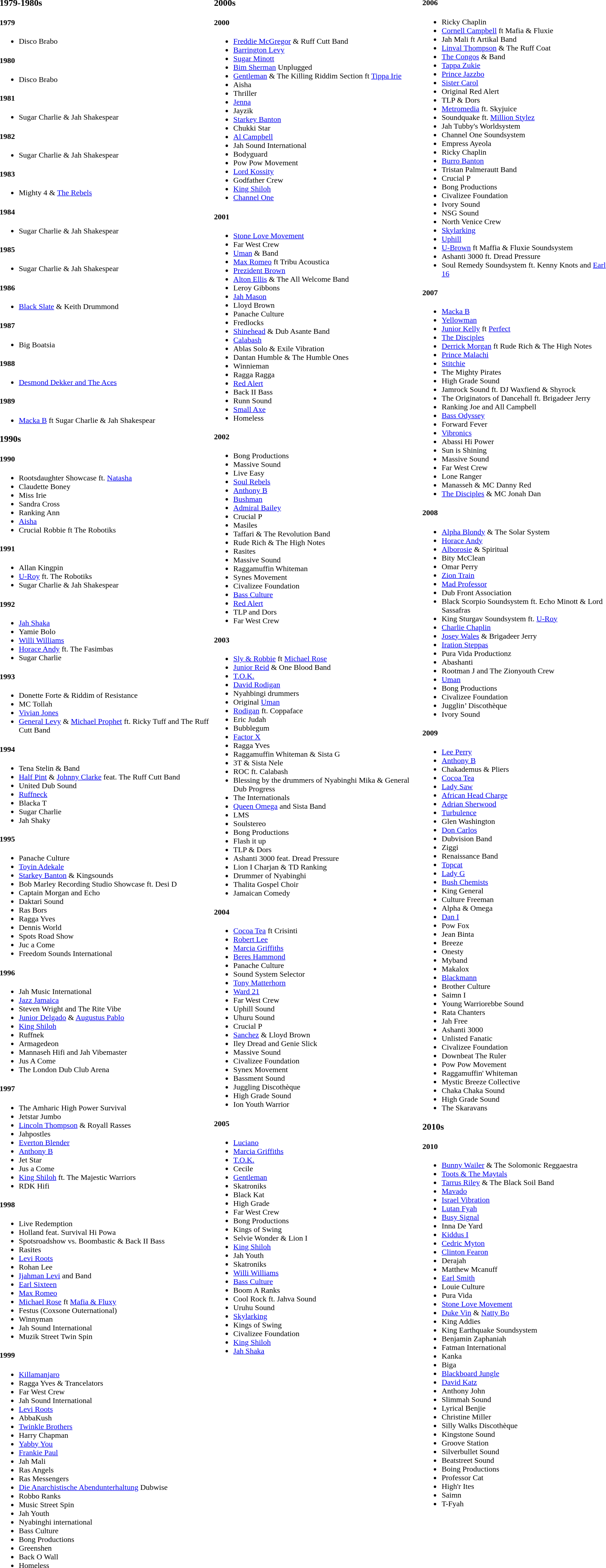<table>
<tr ---->
<td valign="top"><br><h3>1979-1980s</h3><h4>1979</h4><ul><li>Disco Brabo</li></ul><h4>1980</h4><ul><li>Disco Brabo</li></ul><h4>1981</h4><ul><li>Sugar Charlie & Jah Shakespear</li></ul><h4>1982</h4><ul><li>Sugar Charlie & Jah Shakespear</li></ul><h4>1983</h4><ul><li>Mighty 4 & <a href='#'>The Rebels</a></li></ul><h4>1984</h4><ul><li>Sugar Charlie & Jah Shakespear</li></ul><h4>1985</h4><ul><li>Sugar Charlie & Jah Shakespear</li></ul><h4>1986</h4><ul><li><a href='#'>Black Slate</a> & Keith Drummond</li></ul><h4>1987</h4><ul><li>Big Boatsia</li></ul><h4>1988</h4><ul><li><a href='#'>Desmond Dekker and The Aces</a></li></ul><h4>1989</h4><ul><li><a href='#'>Macka B</a> ft Sugar Charlie & Jah Shakespear</li></ul><h3>1990s</h3><h4>1990</h4><ul><li>Rootsdaughter Showcase ft. <a href='#'>Natasha</a></li><li>Claudette Boney</li><li>Miss Irie</li><li>Sandra Cross</li><li>Ranking Ann</li><li><a href='#'>Aisha</a></li><li>Crucial Robbie ft The Robotiks</li></ul><h4>1991</h4><ul><li>Allan Kingpin</li><li><a href='#'>U-Roy</a> ft. The Robotiks</li><li>Sugar Charlie & Jah Shakespear</li></ul><h4>1992</h4><ul><li><a href='#'>Jah Shaka</a></li><li>Yamie Bolo</li><li><a href='#'>Willi Williams</a></li><li><a href='#'>Horace Andy</a> ft. The Fasimbas</li><li>Sugar Charlie</li></ul><h4>1993</h4><ul><li>Donette Forte & Riddim of Resistance</li><li>MC Tollah</li><li><a href='#'>Vivian Jones</a></li><li><a href='#'>General Levy</a> & <a href='#'>Michael Prophet</a> ft. Ricky Tuff and The Ruff Cutt Band</li></ul><h4>1994</h4><ul><li>Tena Stelin & Band</li><li><a href='#'>Half Pint</a> & <a href='#'>Johnny Clarke</a> feat. The Ruff Cutt Band</li><li>United Dub Sound</li><li><a href='#'>Ruffneck</a></li><li>Blacka T</li><li>Sugar Charlie</li><li>Jah Shaky</li></ul><h4>1995</h4><ul><li>Panache Culture</li><li><a href='#'>Toyin Adekale</a></li><li><a href='#'>Starkey Banton</a> & Kingsounds</li><li>Bob Marley Recording Studio Showcase ft. Desi D</li><li>Captain Morgan and Echo</li><li>Daktari Sound</li><li>Ras Bors</li><li>Ragga Yves</li><li>Dennis World</li><li>Spots Road Show</li><li>Juc a Come</li><li>Freedom Sounds International</li></ul><h4>1996</h4><ul><li>Jah Music International</li><li><a href='#'>Jazz Jamaica</a></li><li>Steven Wright and The Rite Vibe</li><li><a href='#'>Junior Delgado</a> & <a href='#'>Augustus Pablo</a></li><li><a href='#'>King Shiloh</a></li><li>Ruffnek</li><li>Armagedeon</li><li>Mannaseh Hifi and Jah Vibemaster</li><li>Jus A Come</li><li>The London Dub Club Arena</li></ul><h4>1997</h4><ul><li>The Amharic High Power Survival</li><li>Jetstar Jumbo</li><li><a href='#'>Lincoln Thompson</a> & Royall Rasses</li><li>Jahpostles</li><li><a href='#'>Everton Blender</a></li><li><a href='#'>Anthony B</a></li><li>Jet Star</li><li>Jus a Come</li><li><a href='#'>King Shiloh</a> ft. The Majestic Warriors</li><li>RDK Hifi</li></ul><h4>1998</h4><ul><li>Live Redemption</li><li>Holland feat. Survival Hi Powa</li><li>Spotsroadshow vs. Boombastic & Back II Bass</li><li>Rasites</li><li><a href='#'>Levi Roots</a></li><li>Rohan Lee</li><li><a href='#'>Ijahman Levi</a> and Band</li><li><a href='#'>Earl Sixteen</a></li><li><a href='#'>Max Romeo</a></li><li><a href='#'>Michael Rose</a> ft <a href='#'>Mafia & Fluxy</a></li><li>Festus (Coxsone Outernational)</li><li>Winnyman</li><li>Jah Sound International</li><li>Muzik Street Twin Spin</li></ul><h4>1999</h4><ul><li><a href='#'>Killamanjaro</a></li><li>Ragga Yves & Trancelators</li><li>Far West Crew</li><li>Jah Sound International</li><li><a href='#'>Levi Roots</a></li><li>AbbaKush</li><li><a href='#'>Twinkle Brothers</a></li><li>Harry Chapman</li><li><a href='#'>Yabby You</a></li><li><a href='#'>Frankie Paul</a></li><li>Jah Mali</li><li>Ras Angels</li><li>Ras Messengers</li><li><a href='#'>Die Anarchistische Abendunterhaltung</a> Dubwise</li><li>Robbo Ranks</li><li>Music Street Spin</li><li>Jah Youth</li><li>Nyabinghi international</li><li>Bass Culture</li><li>Bong Productions</li><li>Greenshen</li><li>Back O Wall</li><li>Homeless</li></ul></td>
<td valign="top"><br><h3>2000s</h3><h4>2000</h4><ul><li><a href='#'>Freddie McGregor</a> & Ruff Cutt Band</li><li><a href='#'>Barrington Levy</a></li><li><a href='#'>Sugar Minott</a></li><li><a href='#'>Bim Sherman</a> Unplugged</li><li><a href='#'>Gentleman</a> & The Killing Riddim Section ft <a href='#'>Tippa Irie</a></li><li>Aisha</li><li>Thriller</li><li><a href='#'>Jenna</a></li><li>Jayzik</li><li><a href='#'>Starkey Banton</a></li><li>Chukki Star</li><li><a href='#'>Al Campbell</a></li><li>Jah Sound International</li><li>Bodyguard</li><li>Pow Pow Movement</li><li><a href='#'>Lord Kossity</a></li><li>Godfather Crew</li><li><a href='#'>King Shiloh</a></li><li><a href='#'>Channel One</a></li></ul><h4>2001</h4><ul><li><a href='#'>Stone Love Movement</a></li><li>Far West Crew</li><li><a href='#'>Uman</a> & Band</li><li><a href='#'>Max Romeo</a> ft Tribu Acoustica</li><li><a href='#'>Prezident Brown</a></li><li><a href='#'>Alton Ellis</a> & The All Welcome Band</li><li>Leroy Gibbons</li><li><a href='#'>Jah Mason</a></li><li>Lloyd Brown</li><li>Panache Culture</li><li>Fredlocks</li><li><a href='#'>Shinehead</a> & Dub Asante Band</li><li><a href='#'>Calabash</a></li><li>Ablas Solo & Exile Vibration</li><li>Dantan Humble & The Humble Ones</li><li>Winnieman</li><li>Ragga Ragga</li><li><a href='#'>Red Alert</a></li><li>Back II Bass</li><li>Runn Sound</li><li><a href='#'>Small Axe</a></li><li>Homeless</li></ul><h4>2002</h4><ul><li>Bong Productions</li><li>Massive Sound</li><li>Live Easy</li><li><a href='#'>Soul Rebels</a></li><li><a href='#'>Anthony B</a></li><li><a href='#'>Bushman</a></li><li><a href='#'>Admiral Bailey</a></li><li>Crucial P</li><li>Masiles</li><li>Taffari & The Revolution Band</li><li>Rude Rich & The High Notes</li><li>Rasites</li><li>Massive Sound</li><li>Raggamuffin Whiteman</li><li>Synes Movement</li><li>Civalizee Foundation</li><li><a href='#'>Bass Culture</a></li><li><a href='#'>Red Alert</a></li><li>TLP and Dors</li><li>Far West Crew</li></ul><h4>2003</h4><ul><li><a href='#'>Sly & Robbie</a> ft <a href='#'>Michael Rose</a></li><li><a href='#'>Junior Reid</a> & One Blood Band</li><li><a href='#'>T.O.K.</a></li><li><a href='#'>David Rodigan</a></li><li>Nyahbingi drummers</li><li>Original <a href='#'>Uman</a></li><li><a href='#'>Rodigan</a> ft. Coppaface</li><li>Eric Judah</li><li>Bubblegum</li><li><a href='#'>Factor X</a></li><li>Ragga Yves</li><li>Raggamuffin Whiteman & Sista G</li><li>3T & Sista Nele</li><li>ROC ft. Calabash</li><li>Blessing by the drummers of Nyabinghi Mika & General Dub Progress</li><li>The Internationals</li><li><a href='#'>Queen Omega</a> and Sista Band</li><li>LMS</li><li>Soulstereo</li><li>Bong Productions</li><li>Flash it up</li><li>TLP & Dors</li><li>Ashanti 3000 feat. Dread Pressure</li><li>Lion I Charjan & TD Ranking</li><li>Drummer of Nyabinghi</li><li>Thalita Gospel Choir</li><li>Jamaican Comedy</li></ul><h4>2004</h4><ul><li><a href='#'>Cocoa Tea</a> ft Crisinti</li><li><a href='#'>Robert Lee</a></li><li><a href='#'>Marcia Griffiths</a></li><li><a href='#'>Beres Hammond</a></li><li>Panache Culture</li><li>Sound System Selector</li><li><a href='#'>Tony Matterhorn</a></li><li><a href='#'>Ward 21</a></li><li>Far West Crew</li><li>Uphill Sound</li><li>Uhuru Sound</li><li>Crucial P</li><li><a href='#'>Sanchez</a> & Lloyd Brown</li><li>Iley Dread and Genie Slick</li><li>Massive Sound</li><li>Civalizee Foundation</li><li>Synex Movement</li><li>Bassment Sound</li><li>Juggling Discothèque</li><li>High Grade Sound</li><li>Ion Youth Warrior</li></ul><h4>2005</h4><ul><li><a href='#'>Luciano</a></li><li><a href='#'>Marcia Griffiths</a></li><li><a href='#'>T.O.K.</a></li><li>Cecile</li><li><a href='#'>Gentleman</a></li><li>Skatroniks</li><li>Black Kat</li><li>High Grade</li><li>Far West Crew</li><li>Bong Productions</li><li>Kings of Swing</li><li>Selvie Wonder & Lion I</li><li><a href='#'>King Shiloh</a></li><li>Jah Youth</li><li>Skatroniks</li><li><a href='#'>Willi Williams</a></li><li><a href='#'>Bass Culture</a></li><li>Boom A Ranks</li><li>Cool Rock ft. Jahva Sound</li><li>Uruhu Sound</li><li><a href='#'>Skylarking</a></li><li>Kings of Swing</li><li>Civalizee Foundation</li><li><a href='#'>King Shiloh</a></li><li><a href='#'>Jah Shaka</a></li></ul></td>
<td valign="top"><br><h4>2006</h4><ul><li>Ricky Chaplin</li><li><a href='#'>Cornell Campbell</a> ft Mafia & Fluxie</li><li>Jah Mali ft Artikal Band</li><li><a href='#'>Linval Thompson</a> & The Ruff Coat</li><li><a href='#'>The Congos</a> & Band</li><li><a href='#'>Tappa Zukie</a></li><li><a href='#'>Prince Jazzbo</a></li><li><a href='#'>Sister Carol</a></li><li>Original Red Alert</li><li>TLP & Dors</li><li><a href='#'>Metromedia</a> ft. Skyjuice</li><li>Soundquake ft. <a href='#'>Million Stylez</a></li><li>Jah Tubby's Worldsystem</li><li>Channel One Soundsystem</li><li>Empress Ayeola</li><li>Ricky Chaplin</li><li><a href='#'>Burro Banton</a></li><li>Tristan Palmerautt Band</li><li>Crucial P</li><li>Bong Productions</li><li>Civalizee Foundation</li><li>Ivory Sound</li><li>NSG Sound</li><li>North Venice Crew</li><li><a href='#'>Skylarking</a></li><li><a href='#'>Uphill</a></li><li><a href='#'>U-Brown</a> ft Maffia & Fluxie Soundsystem</li><li>Ashanti 3000 ft. Dread Pressure</li><li>Soul Remedy Soundsystem ft. Kenny Knots and <a href='#'>Earl 16</a></li></ul><h4>2007</h4><ul><li><a href='#'>Macka B</a></li><li><a href='#'>Yellowman</a></li><li><a href='#'>Junior Kelly</a> ft <a href='#'>Perfect</a></li><li><a href='#'>The Disciples</a></li><li><a href='#'>Derrick Morgan</a> ft Rude Rich & The High Notes</li><li><a href='#'>Prince Malachi</a></li><li><a href='#'>Stitchie</a></li><li>The Mighty Pirates</li><li>High Grade Sound</li><li>Jamrock Sound ft. DJ Waxfiend & Shyrock</li><li>The Originators of Dancehall ft. Brigadeer Jerry</li><li>Ranking Joe and All Campbell</li><li><a href='#'>Bass Odyssey</a></li><li>Forward Fever</li><li><a href='#'>Vibronics</a></li><li>Abassi Hi Power</li><li>Sun is Shining</li><li>Massive Sound</li><li>Far West Crew</li><li>Lone Ranger</li><li>Manasseh & MC Danny Red</li><li><a href='#'>The Disciples</a> & MC Jonah Dan</li></ul><h4>2008</h4><ul><li><a href='#'>Alpha Blondy</a> & The Solar System</li><li><a href='#'>Horace Andy</a></li><li><a href='#'>Alborosie</a> & Spiritual</li><li>Bity McClean</li><li>Omar Perry</li><li><a href='#'>Zion Train</a></li><li><a href='#'>Mad Professor</a></li><li>Dub Front Association</li><li>Black Scorpio Soundsystem ft. Echo Minott & Lord Sassafras</li><li>King Sturgav Soundsystem ft. <a href='#'>U-Roy</a></li><li><a href='#'>Charlie Chaplin</a></li><li><a href='#'>Josey Wales</a> & Brigadeer Jerry</li><li><a href='#'>Iration Steppas</a></li><li>Pura Vida Productionz</li><li>Abashanti</li><li>Rootman J and The Zionyouth Crew</li><li><a href='#'>Uman</a></li><li>Bong Productions</li><li>Civalizee Foundation</li><li>Jugglin’ Discothèque</li><li>Ivory Sound</li></ul><h4>2009</h4><ul><li><a href='#'>Lee Perry</a></li><li><a href='#'>Anthony B</a></li><li>Chakademus & Pliers</li><li><a href='#'>Cocoa Tea</a></li><li><a href='#'>Lady Saw</a></li><li><a href='#'>African Head Charge</a></li><li><a href='#'>Adrian Sherwood</a></li><li><a href='#'>Turbulence</a></li><li>Glen Washington</li><li><a href='#'>Don Carlos</a></li><li>Dubvision Band</li><li>Ziggi</li><li>Renaissance Band</li><li><a href='#'>Topcat</a></li><li><a href='#'>Lady G</a></li><li><a href='#'>Bush Chemists</a></li><li>King General</li><li>Culture Freeman</li><li>Alpha & Omega</li><li><a href='#'>Dan I</a></li><li>Pow Fox</li><li>Jean Binta</li><li>Breeze</li><li>Onesty</li><li>Myband</li><li>Makalox</li><li><a href='#'>Blackmann</a></li><li>Brother Culture</li><li>Saimn I</li><li>Young Warriorebbe Sound</li><li>Rata Chanters</li><li>Jah Free</li><li>Ashanti 3000</li><li>Unlisted Fanatic</li><li>Civalizee Foundation</li><li>Downbeat The Ruler</li><li>Pow Pow Movement</li><li>Raggamuffin' Whiteman</li><li>Mystic Breeze Collective</li><li>Chaka Chaka Sound</li><li>High Grade Sound</li><li>The Skaravans</li></ul><h3>2010s</h3><h4>2010</h4><ul><li><a href='#'>Bunny Wailer</a> & The Solomonic Reggaestra</li><li><a href='#'>Toots & The Maytals</a></li><li><a href='#'>Tarrus Riley</a> & The Black Soil Band</li><li><a href='#'>Mavado</a></li><li><a href='#'>Israel Vibration</a></li><li><a href='#'>Lutan Fyah</a></li><li><a href='#'>Busy Signal</a></li><li>Inna De Yard</li><li><a href='#'>Kiddus I</a></li><li><a href='#'>Cedric Myton</a></li><li><a href='#'>Clinton Fearon</a></li><li>Derajah</li><li>Matthew Mcanuff</li><li><a href='#'>Earl Smith</a></li><li>Louie Culture</li><li>Pura Vida</li><li><a href='#'>Stone Love Movement</a></li><li><a href='#'>Duke Vin</a> & <a href='#'>Natty Bo</a></li><li>King Addies</li><li>King Earthquake Soundsystem</li><li>Benjamin Zaphaniah</li><li>Fatman International</li><li>Kanka</li><li>Biga</li><li><a href='#'>Blackboard Jungle</a></li><li><a href='#'>David Katz</a></li><li>Anthony John</li><li>Slimmah Sound</li><li>Lyrical Benjie</li><li>Christine Miller</li><li>Silly Walks Discothèque</li><li>Kingstone Sound</li><li>Groove Station</li><li>Silverbullet Sound</li><li>Beatstreet Sound</li><li>Boing Productions</li><li>Professor Cat</li><li>High'r Ites</li><li>Saimn</li><li>T-Fyah</li></ul></td>
</tr>
</table>
